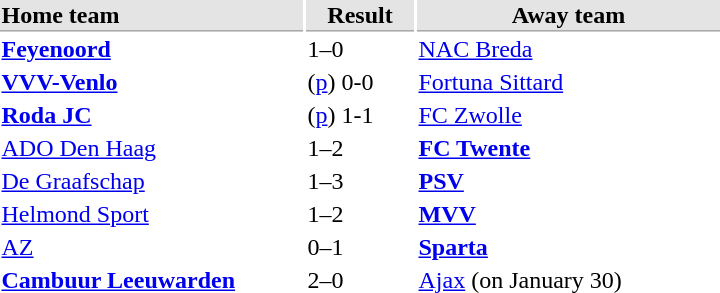<table>
<tr bgcolor="#E4E4E4">
<th style="border-bottom:1px solid #AAAAAA" width="200" align="left">Home team</th>
<th style="border-bottom:1px solid #AAAAAA" width="70" align="center">Result</th>
<th style="border-bottom:1px solid #AAAAAA" width="200">Away team</th>
</tr>
<tr>
<td><strong><a href='#'>Feyenoord</a></strong></td>
<td>1–0</td>
<td><a href='#'>NAC Breda</a></td>
</tr>
<tr>
<td><strong><a href='#'>VVV-Venlo</a></strong></td>
<td>(<a href='#'>p</a>) 0-0</td>
<td><a href='#'>Fortuna Sittard</a></td>
</tr>
<tr>
<td><strong><a href='#'>Roda JC</a></strong></td>
<td>(<a href='#'>p</a>) 1-1</td>
<td><a href='#'>FC Zwolle</a></td>
</tr>
<tr>
<td><a href='#'>ADO Den Haag</a></td>
<td>1–2</td>
<td><strong><a href='#'>FC Twente</a></strong></td>
</tr>
<tr>
<td><a href='#'>De Graafschap</a></td>
<td>1–3</td>
<td><strong><a href='#'>PSV</a></strong></td>
</tr>
<tr>
<td><a href='#'>Helmond Sport</a></td>
<td>1–2</td>
<td><strong><a href='#'>MVV</a></strong></td>
</tr>
<tr>
<td><a href='#'>AZ</a></td>
<td>0–1</td>
<td><strong><a href='#'>Sparta</a></strong></td>
</tr>
<tr>
<td><strong><a href='#'>Cambuur Leeuwarden</a></strong></td>
<td>2–0</td>
<td><a href='#'>Ajax</a> (on January 30)</td>
</tr>
</table>
